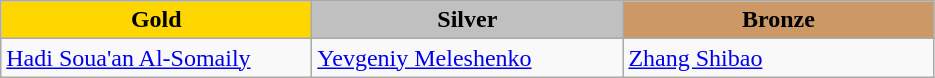<table class="wikitable" style="text-align:left">
<tr align="center">
<td width=200 bgcolor=gold><strong>Gold</strong></td>
<td width=200 bgcolor=silver><strong>Silver</strong></td>
<td width=200 bgcolor=CC9966><strong>Bronze</strong></td>
</tr>
<tr>
<td><a href='#'>Hadi Soua'an Al-Somaily</a><br><em></em></td>
<td><a href='#'>Yevgeniy Meleshenko</a><br><em></em></td>
<td><a href='#'>Zhang Shibao</a><br><em></em></td>
</tr>
</table>
